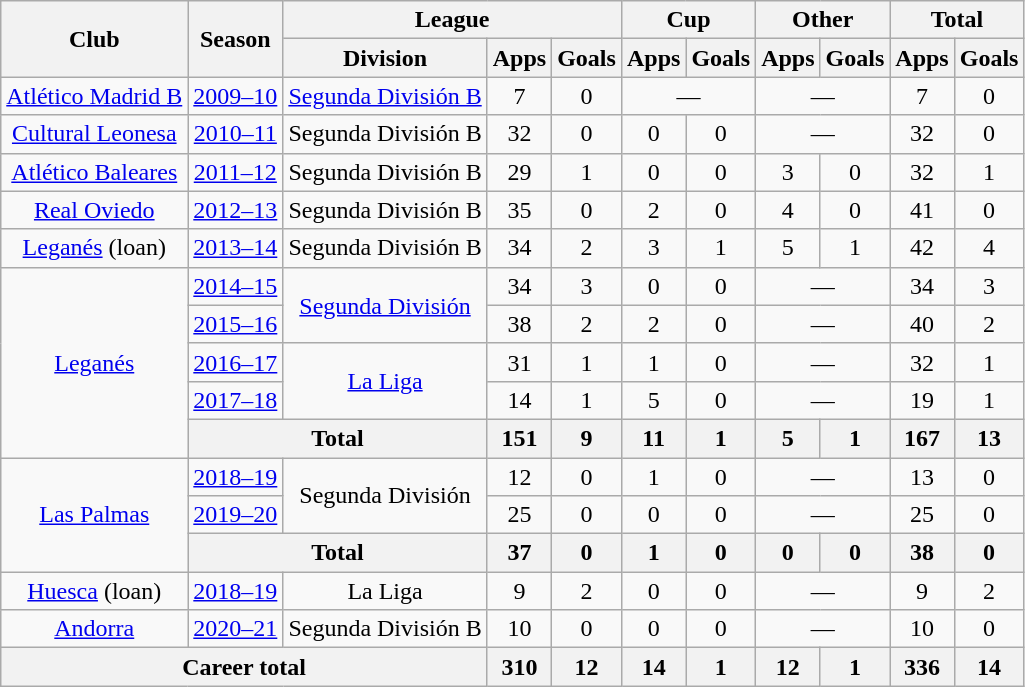<table class="wikitable" style="text-align: center">
<tr>
<th rowspan=2>Club</th>
<th rowspan=2>Season</th>
<th colspan=3>League</th>
<th colspan=2>Cup</th>
<th colspan=2>Other</th>
<th colspan=2>Total</th>
</tr>
<tr>
<th>Division</th>
<th>Apps</th>
<th>Goals</th>
<th>Apps</th>
<th>Goals</th>
<th>Apps</th>
<th>Goals</th>
<th>Apps</th>
<th>Goals</th>
</tr>
<tr>
<td><a href='#'>Atlético Madrid B</a></td>
<td><a href='#'>2009–10</a></td>
<td><a href='#'>Segunda División B</a></td>
<td>7</td>
<td>0</td>
<td colspan="2">—</td>
<td colspan="2">—</td>
<td>7</td>
<td>0</td>
</tr>
<tr>
<td><a href='#'>Cultural Leonesa</a></td>
<td><a href='#'>2010–11</a></td>
<td>Segunda División B</td>
<td>32</td>
<td>0</td>
<td>0</td>
<td>0</td>
<td colspan="2">—</td>
<td>32</td>
<td>0</td>
</tr>
<tr>
<td><a href='#'>Atlético Baleares</a></td>
<td><a href='#'>2011–12</a></td>
<td>Segunda División B</td>
<td>29</td>
<td>1</td>
<td>0</td>
<td>0</td>
<td>3</td>
<td>0</td>
<td>32</td>
<td>1</td>
</tr>
<tr>
<td><a href='#'>Real Oviedo</a></td>
<td><a href='#'>2012–13</a></td>
<td>Segunda División B</td>
<td>35</td>
<td>0</td>
<td>2</td>
<td>0</td>
<td>4</td>
<td>0</td>
<td>41</td>
<td>0</td>
</tr>
<tr>
<td><a href='#'>Leganés</a> (loan)</td>
<td><a href='#'>2013–14</a></td>
<td>Segunda División B</td>
<td>34</td>
<td>2</td>
<td>3</td>
<td>1</td>
<td>5</td>
<td>1</td>
<td>42</td>
<td>4</td>
</tr>
<tr>
<td rowspan="5"><a href='#'>Leganés</a></td>
<td><a href='#'>2014–15</a></td>
<td rowspan=2><a href='#'>Segunda División</a></td>
<td>34</td>
<td>3</td>
<td>0</td>
<td>0</td>
<td colspan="2">—</td>
<td>34</td>
<td>3</td>
</tr>
<tr>
<td><a href='#'>2015–16</a></td>
<td>38</td>
<td>2</td>
<td>2</td>
<td>0</td>
<td colspan="2">—</td>
<td>40</td>
<td>2</td>
</tr>
<tr>
<td><a href='#'>2016–17</a></td>
<td rowspan=2><a href='#'>La Liga</a></td>
<td>31</td>
<td>1</td>
<td>1</td>
<td>0</td>
<td colspan="2">—</td>
<td>32</td>
<td>1</td>
</tr>
<tr>
<td><a href='#'>2017–18</a></td>
<td>14</td>
<td>1</td>
<td>5</td>
<td>0</td>
<td colspan="2">—</td>
<td>19</td>
<td>1</td>
</tr>
<tr>
<th colspan=2>Total</th>
<th>151</th>
<th>9</th>
<th>11</th>
<th>1</th>
<th>5</th>
<th>1</th>
<th>167</th>
<th>13</th>
</tr>
<tr>
<td rowspan=3><a href='#'>Las Palmas</a></td>
<td><a href='#'>2018–19</a></td>
<td rowspan=2>Segunda División</td>
<td>12</td>
<td>0</td>
<td>1</td>
<td>0</td>
<td colspan="2">—</td>
<td>13</td>
<td>0</td>
</tr>
<tr>
<td><a href='#'>2019–20</a></td>
<td>25</td>
<td>0</td>
<td>0</td>
<td>0</td>
<td colspan="2">—</td>
<td>25</td>
<td>0</td>
</tr>
<tr>
<th colspan=2>Total</th>
<th>37</th>
<th>0</th>
<th>1</th>
<th>0</th>
<th>0</th>
<th>0</th>
<th>38</th>
<th>0</th>
</tr>
<tr>
<td><a href='#'>Huesca</a> (loan)</td>
<td><a href='#'>2018–19</a></td>
<td>La Liga</td>
<td>9</td>
<td>2</td>
<td>0</td>
<td>0</td>
<td colspan="2">—</td>
<td>9</td>
<td>2</td>
</tr>
<tr>
<td><a href='#'>Andorra</a></td>
<td><a href='#'>2020–21</a></td>
<td>Segunda División B</td>
<td>10</td>
<td>0</td>
<td>0</td>
<td>0</td>
<td colspan="2">—</td>
<td>10</td>
<td>0</td>
</tr>
<tr>
<th colspan=3>Career total</th>
<th>310</th>
<th>12</th>
<th>14</th>
<th>1</th>
<th>12</th>
<th>1</th>
<th>336</th>
<th>14</th>
</tr>
</table>
